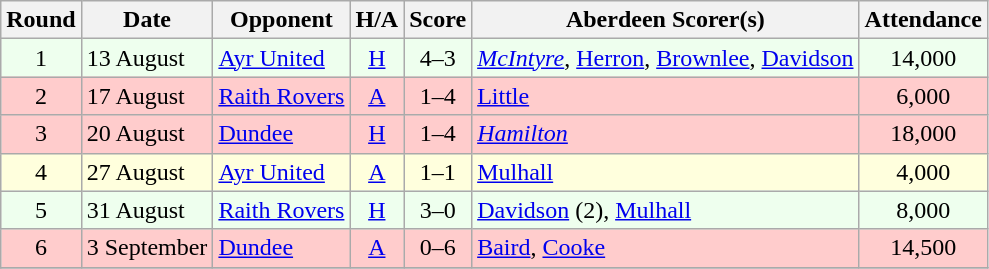<table class="wikitable" style="text-align:center">
<tr>
<th>Round</th>
<th>Date</th>
<th>Opponent</th>
<th>H/A</th>
<th>Score</th>
<th>Aberdeen Scorer(s)</th>
<th>Attendance</th>
</tr>
<tr bgcolor=#EEFFEE>
<td>1</td>
<td align=left>13 August</td>
<td align=left><a href='#'>Ayr United</a></td>
<td><a href='#'>H</a></td>
<td>4–3</td>
<td align=left><em><a href='#'>McIntyre</a></em>, <a href='#'>Herron</a>, <a href='#'>Brownlee</a>, <a href='#'>Davidson</a></td>
<td>14,000</td>
</tr>
<tr bgcolor=#FFCCCC>
<td>2</td>
<td align=left>17 August</td>
<td align=left><a href='#'>Raith Rovers</a></td>
<td><a href='#'>A</a></td>
<td>1–4</td>
<td align=left><a href='#'>Little</a></td>
<td>6,000</td>
</tr>
<tr bgcolor=#FFCCCC>
<td>3</td>
<td align=left>20 August</td>
<td align=left><a href='#'>Dundee</a></td>
<td><a href='#'>H</a></td>
<td>1–4</td>
<td align=left><em><a href='#'>Hamilton</a></em></td>
<td>18,000</td>
</tr>
<tr bgcolor=#FFFFDD>
<td>4</td>
<td align=left>27 August</td>
<td align=left><a href='#'>Ayr United</a></td>
<td><a href='#'>A</a></td>
<td>1–1</td>
<td align=left><a href='#'>Mulhall</a></td>
<td>4,000</td>
</tr>
<tr bgcolor=#EEFFEE>
<td>5</td>
<td align=left>31 August</td>
<td align=left><a href='#'>Raith Rovers</a></td>
<td><a href='#'>H</a></td>
<td>3–0</td>
<td align=left><a href='#'>Davidson</a> (2), <a href='#'>Mulhall</a></td>
<td>8,000</td>
</tr>
<tr bgcolor=#FFCCCC>
<td>6</td>
<td align=left>3 September</td>
<td align=left><a href='#'>Dundee</a></td>
<td><a href='#'>A</a></td>
<td>0–6</td>
<td align=left><a href='#'>Baird</a>, <a href='#'>Cooke</a></td>
<td>14,500</td>
</tr>
<tr>
</tr>
</table>
